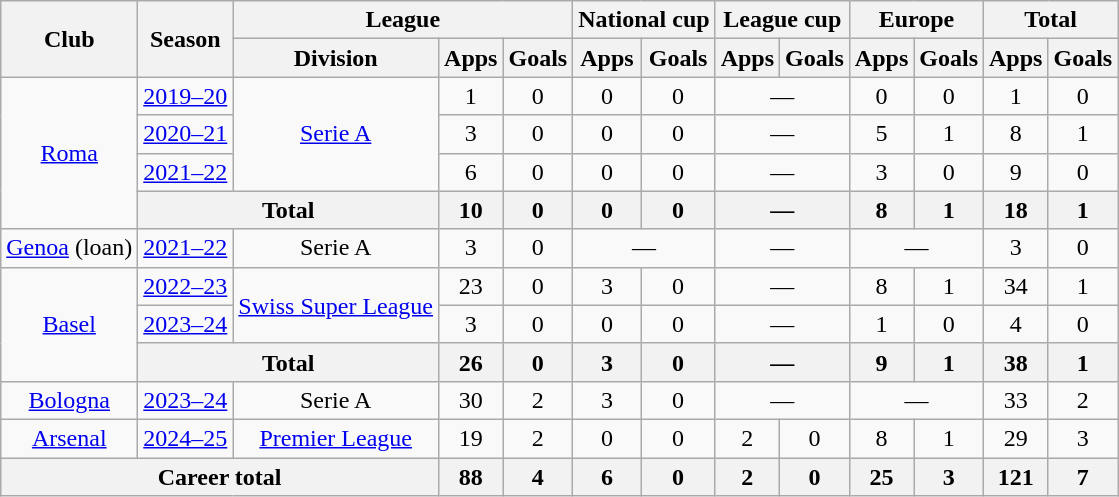<table class="wikitable" style="text-align: center;">
<tr>
<th rowspan="2">Club</th>
<th rowspan="2">Season</th>
<th colspan="3">League</th>
<th colspan="2">National cup</th>
<th colspan="2">League cup</th>
<th colspan="2">Europe</th>
<th colspan="2">Total</th>
</tr>
<tr>
<th>Division</th>
<th>Apps</th>
<th>Goals</th>
<th>Apps</th>
<th>Goals</th>
<th>Apps</th>
<th>Goals</th>
<th>Apps</th>
<th>Goals</th>
<th>Apps</th>
<th>Goals</th>
</tr>
<tr>
<td rowspan="4"><a href='#'>Roma</a></td>
<td><a href='#'>2019–20</a></td>
<td rowspan="3"><a href='#'>Serie A</a></td>
<td>1</td>
<td>0</td>
<td>0</td>
<td>0</td>
<td colspan="2">—</td>
<td>0</td>
<td>0</td>
<td>1</td>
<td>0</td>
</tr>
<tr>
<td><a href='#'>2020–21</a></td>
<td>3</td>
<td>0</td>
<td>0</td>
<td>0</td>
<td colspan="2">—</td>
<td>5</td>
<td>1</td>
<td>8</td>
<td>1</td>
</tr>
<tr>
<td><a href='#'>2021–22</a></td>
<td>6</td>
<td>0</td>
<td>0</td>
<td>0</td>
<td colspan="2">—</td>
<td>3</td>
<td>0</td>
<td>9</td>
<td>0</td>
</tr>
<tr>
<th colspan="2">Total</th>
<th>10</th>
<th>0</th>
<th>0</th>
<th>0</th>
<th colspan="2">—</th>
<th>8</th>
<th>1</th>
<th>18</th>
<th>1</th>
</tr>
<tr>
<td><a href='#'>Genoa</a> (loan)</td>
<td><a href='#'>2021–22</a></td>
<td>Serie A</td>
<td>3</td>
<td>0</td>
<td colspan="2">—</td>
<td colspan="2">—</td>
<td colspan="2">—</td>
<td>3</td>
<td>0</td>
</tr>
<tr>
<td rowspan="3"><a href='#'>Basel</a></td>
<td><a href='#'>2022–23</a></td>
<td rowspan="2"><a href='#'>Swiss Super League</a></td>
<td>23</td>
<td>0</td>
<td>3</td>
<td>0</td>
<td colspan="2">—</td>
<td>8</td>
<td>1</td>
<td>34</td>
<td>1</td>
</tr>
<tr>
<td><a href='#'>2023–24</a></td>
<td>3</td>
<td>0</td>
<td>0</td>
<td>0</td>
<td colspan="2">—</td>
<td>1</td>
<td>0</td>
<td>4</td>
<td>0</td>
</tr>
<tr>
<th colspan="2">Total</th>
<th>26</th>
<th>0</th>
<th>3</th>
<th>0</th>
<th colspan="2">—</th>
<th>9</th>
<th>1</th>
<th>38</th>
<th>1</th>
</tr>
<tr>
<td><a href='#'>Bologna</a></td>
<td><a href='#'>2023–24</a></td>
<td>Serie A</td>
<td>30</td>
<td>2</td>
<td>3</td>
<td>0</td>
<td colspan="2">—</td>
<td colspan="2">—</td>
<td>33</td>
<td>2</td>
</tr>
<tr>
<td><a href='#'>Arsenal</a></td>
<td><a href='#'>2024–25</a></td>
<td><a href='#'>Premier League</a></td>
<td>19</td>
<td>2</td>
<td>0</td>
<td>0</td>
<td>2</td>
<td>0</td>
<td>8</td>
<td>1</td>
<td>29</td>
<td>3</td>
</tr>
<tr>
<th colspan="3">Career total</th>
<th>88</th>
<th>4</th>
<th>6</th>
<th>0</th>
<th>2</th>
<th>0</th>
<th>25</th>
<th>3</th>
<th>121</th>
<th>7</th>
</tr>
</table>
